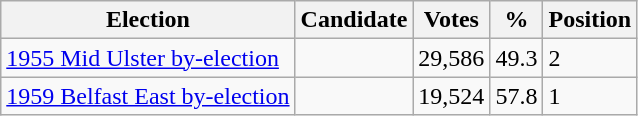<table class="wikitable sortable">
<tr>
<th>Election</th>
<th>Candidate</th>
<th>Votes</th>
<th>%</th>
<th>Position</th>
</tr>
<tr>
<td><a href='#'>1955 Mid Ulster by-election</a></td>
<td></td>
<td>29,586</td>
<td>49.3</td>
<td>2</td>
</tr>
<tr>
<td><a href='#'>1959 Belfast East by-election</a></td>
<td></td>
<td>19,524</td>
<td>57.8</td>
<td>1</td>
</tr>
</table>
